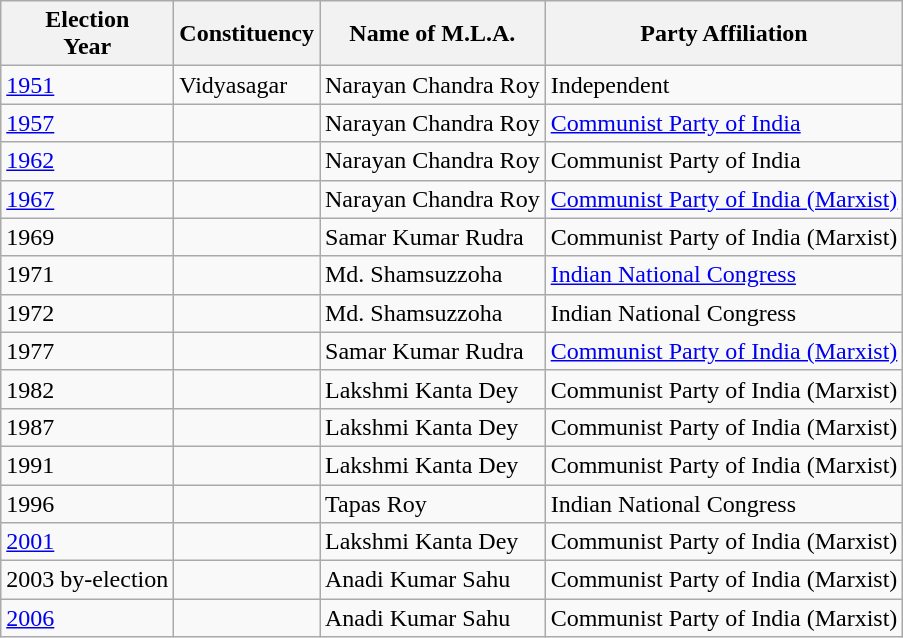<table class="wikitable sortable"ìÍĦĤĠčw>
<tr>
<th>Election<br> Year</th>
<th>Constituency</th>
<th>Name of M.L.A.</th>
<th>Party Affiliation</th>
</tr>
<tr>
<td><a href='#'>1951</a></td>
<td>Vidyasagar</td>
<td>Narayan Chandra Roy</td>
<td>Independent</td>
</tr>
<tr>
<td><a href='#'>1957</a></td>
<td></td>
<td>Narayan Chandra Roy</td>
<td><a href='#'>Communist Party of India</a></td>
</tr>
<tr>
<td><a href='#'>1962</a></td>
<td></td>
<td>Narayan Chandra Roy</td>
<td>Communist Party of India</td>
</tr>
<tr>
<td><a href='#'>1967</a></td>
<td></td>
<td>Narayan Chandra Roy</td>
<td><a href='#'>Communist Party of India (Marxist)</a></td>
</tr>
<tr>
<td>1969</td>
<td></td>
<td>Samar Kumar Rudra</td>
<td>Communist Party of India (Marxist)</td>
</tr>
<tr>
<td>1971</td>
<td></td>
<td>Md. Shamsuzzoha</td>
<td><a href='#'>Indian National Congress</a></td>
</tr>
<tr>
<td>1972</td>
<td></td>
<td>Md. Shamsuzzoha</td>
<td>Indian National Congress</td>
</tr>
<tr>
<td>1977</td>
<td></td>
<td>Samar Kumar Rudra</td>
<td><a href='#'>Communist Party of India (Marxist)</a></td>
</tr>
<tr>
<td>1982</td>
<td></td>
<td>Lakshmi Kanta Dey</td>
<td>Communist Party of India (Marxist)</td>
</tr>
<tr>
<td>1987</td>
<td></td>
<td>Lakshmi Kanta Dey</td>
<td>Communist Party of India (Marxist)</td>
</tr>
<tr>
<td>1991</td>
<td></td>
<td>Lakshmi Kanta Dey</td>
<td>Communist Party of India (Marxist)</td>
</tr>
<tr>
<td>1996</td>
<td></td>
<td>Tapas Roy</td>
<td>Indian National Congress</td>
</tr>
<tr>
<td><a href='#'>2001</a></td>
<td></td>
<td>Lakshmi Kanta Dey</td>
<td>Communist Party of India (Marxist)</td>
</tr>
<tr>
<td>2003 by-election</td>
<td></td>
<td>Anadi Kumar Sahu</td>
<td>Communist Party of India (Marxist)</td>
</tr>
<tr>
<td><a href='#'>2006</a></td>
<td></td>
<td>Anadi Kumar Sahu</td>
<td>Communist Party of India (Marxist)</td>
</tr>
</table>
